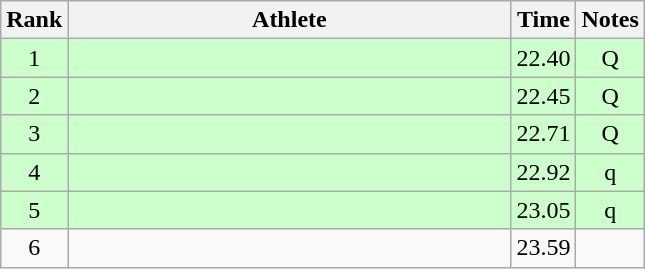<table class="wikitable" style="text-align:center">
<tr>
<th>Rank</th>
<th Style="width:18em">Athlete</th>
<th>Time</th>
<th>Notes</th>
</tr>
<tr style="background:#cfc">
<td>1</td>
<td style="text-align:left"></td>
<td>22.40</td>
<td>Q</td>
</tr>
<tr style="background:#cfc">
<td>2</td>
<td style="text-align:left"></td>
<td>22.45</td>
<td>Q</td>
</tr>
<tr style="background:#cfc">
<td>3</td>
<td style="text-align:left"></td>
<td>22.71</td>
<td>Q</td>
</tr>
<tr style="background:#cfc">
<td>4</td>
<td style="text-align:left"></td>
<td>22.92</td>
<td>q</td>
</tr>
<tr style="background:#cfc">
<td>5</td>
<td style="text-align:left"></td>
<td>23.05</td>
<td>q</td>
</tr>
<tr>
<td>6</td>
<td style="text-align:left"></td>
<td>23.59</td>
<td></td>
</tr>
</table>
